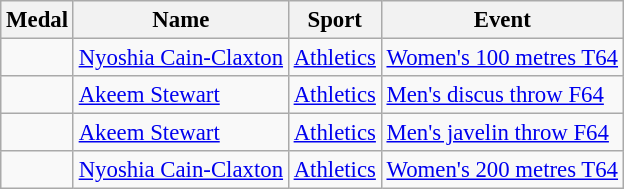<table class="wikitable sortable" style="font-size: 95%;">
<tr>
<th>Medal</th>
<th>Name</th>
<th>Sport</th>
<th>Event</th>
</tr>
<tr>
<td></td>
<td><a href='#'>Nyoshia Cain-Claxton</a></td>
<td><a href='#'>Athletics</a></td>
<td><a href='#'>Women's 100 metres T64</a></td>
</tr>
<tr>
<td></td>
<td><a href='#'>Akeem Stewart</a></td>
<td><a href='#'>Athletics</a></td>
<td><a href='#'>Men's discus throw F64</a></td>
</tr>
<tr>
<td></td>
<td><a href='#'>Akeem Stewart</a></td>
<td><a href='#'>Athletics</a></td>
<td><a href='#'>Men's javelin throw F64</a></td>
</tr>
<tr>
<td></td>
<td><a href='#'>Nyoshia Cain-Claxton</a></td>
<td><a href='#'>Athletics</a></td>
<td><a href='#'>Women's 200 metres T64</a></td>
</tr>
</table>
